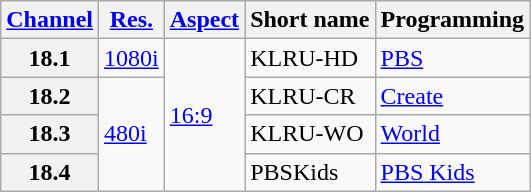<table class="wikitable">
<tr>
<th scope = "col"><a href='#'>Channel</a></th>
<th scope = "col"><a href='#'>Res.</a></th>
<th scope = "col"><a href='#'>Aspect</a></th>
<th scope = "col">Short name</th>
<th scope = "col">Programming</th>
</tr>
<tr>
<th scope = "row">18.1</th>
<td><a href='#'>1080i</a></td>
<td rowspan="4"><a href='#'>16:9</a></td>
<td>KLRU-HD</td>
<td><a href='#'>PBS</a></td>
</tr>
<tr>
<th scope = "row">18.2</th>
<td rowspan="3"><a href='#'>480i</a></td>
<td>KLRU-CR</td>
<td><a href='#'>Create</a></td>
</tr>
<tr>
<th scope = "row">18.3</th>
<td>KLRU-WO</td>
<td><a href='#'>World</a></td>
</tr>
<tr>
<th scope = "row">18.4</th>
<td>PBSKids</td>
<td><a href='#'>PBS Kids</a></td>
</tr>
</table>
